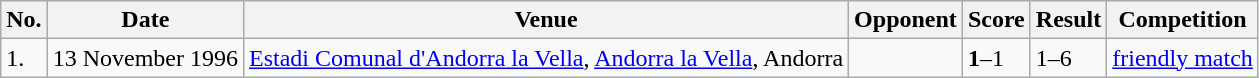<table class="wikitable">
<tr>
<th>No.</th>
<th>Date</th>
<th>Venue</th>
<th>Opponent</th>
<th>Score</th>
<th>Result</th>
<th>Competition</th>
</tr>
<tr>
<td>1.</td>
<td>13 November 1996</td>
<td><a href='#'>Estadi Comunal d'Andorra la Vella</a>, <a href='#'>Andorra la Vella</a>, Andorra</td>
<td></td>
<td><strong>1</strong>–1</td>
<td>1–6</td>
<td><a href='#'>friendly match</a></td>
</tr>
</table>
